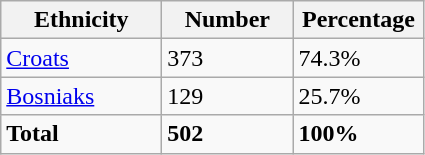<table class="wikitable">
<tr>
<th width="100px">Ethnicity</th>
<th width="80px">Number</th>
<th width="80px">Percentage</th>
</tr>
<tr>
<td><a href='#'>Croats</a></td>
<td>373</td>
<td>74.3%</td>
</tr>
<tr>
<td><a href='#'>Bosniaks</a></td>
<td>129</td>
<td>25.7%</td>
</tr>
<tr>
<td><strong>Total</strong></td>
<td><strong>502</strong></td>
<td><strong>100%</strong></td>
</tr>
</table>
